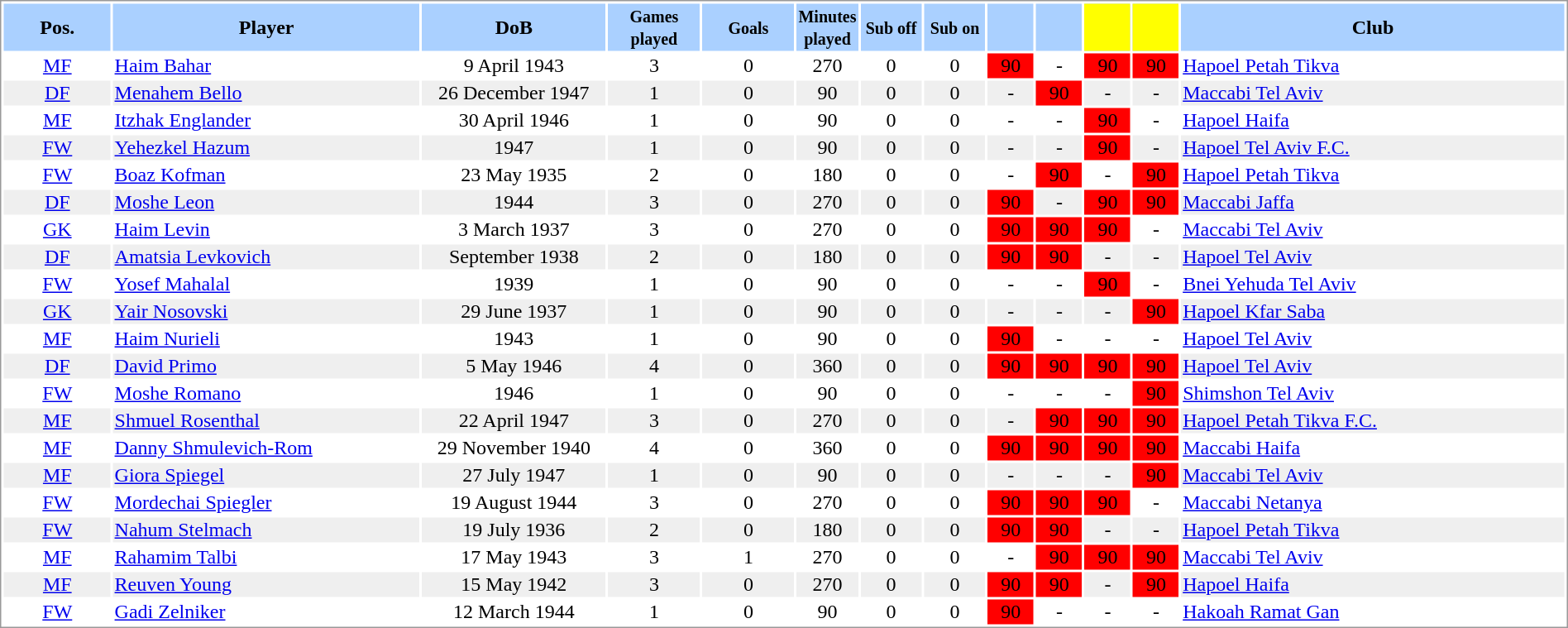<table border="0" width="100%" style="border: 1px solid #999; background-color:#FFFFFF; text-align:center">
<tr align="center" bgcolor="#AAD0FF">
<th width=7%>Pos.</th>
<th width=20%>Player</th>
<th width=12%>DoB</th>
<th width=6%><small>Games<br>played</small></th>
<th width=6%><small>Goals</small></th>
<th width=4%><small>Minutes<br>played</small></th>
<th width=4%><small>Sub off</small></th>
<th width=4%><small>Sub on</small></th>
<th width=3%></th>
<th width=3%></th>
<th width=3% bgcolor=yellow></th>
<th width=3% bgcolor=yellow></th>
<th width=27%>Club</th>
</tr>
<tr>
<td><a href='#'>MF</a></td>
<td align="left"><a href='#'>Haim Bahar</a></td>
<td>9 April 1943</td>
<td>3</td>
<td>0</td>
<td>270</td>
<td>0</td>
<td>0</td>
<td bgcolor=red>90</td>
<td>-</td>
<td bgcolor=red>90</td>
<td bgcolor=red>90</td>
<td align="left"> <a href='#'>Hapoel Petah Tikva</a></td>
</tr>
<tr bgcolor="#EFEFEF">
<td><a href='#'>DF</a></td>
<td align="left"><a href='#'>Menahem Bello</a></td>
<td>26 December 1947</td>
<td>1</td>
<td>0</td>
<td>90</td>
<td>0</td>
<td>0</td>
<td>-</td>
<td bgcolor=red>90</td>
<td>-</td>
<td>-</td>
<td align="left"> <a href='#'>Maccabi Tel Aviv</a></td>
</tr>
<tr>
<td><a href='#'>MF</a></td>
<td align="left"><a href='#'>Itzhak Englander</a></td>
<td>30 April 1946</td>
<td>1</td>
<td>0</td>
<td>90</td>
<td>0</td>
<td>0</td>
<td>-</td>
<td>-</td>
<td bgcolor=red>90</td>
<td>-</td>
<td align="left"> <a href='#'>Hapoel Haifa</a></td>
</tr>
<tr bgcolor="#EFEFEF">
<td><a href='#'>FW</a></td>
<td align="left"><a href='#'>Yehezkel Hazum</a></td>
<td>1947</td>
<td>1</td>
<td>0</td>
<td>90</td>
<td>0</td>
<td>0</td>
<td>-</td>
<td>-</td>
<td bgcolor=red>90</td>
<td>-</td>
<td align="left"> <a href='#'>Hapoel Tel Aviv F.C.</a></td>
</tr>
<tr>
<td><a href='#'>FW</a></td>
<td align="left"><a href='#'>Boaz Kofman</a></td>
<td>23 May 1935</td>
<td>2</td>
<td>0</td>
<td>180</td>
<td>0</td>
<td>0</td>
<td>-</td>
<td bgcolor=red>90</td>
<td>-</td>
<td bgcolor=red>90</td>
<td align="left"> <a href='#'>Hapoel Petah Tikva</a></td>
</tr>
<tr bgcolor="#EFEFEF">
<td><a href='#'>DF</a></td>
<td align="left"><a href='#'>Moshe Leon</a></td>
<td>1944</td>
<td>3</td>
<td>0</td>
<td>270</td>
<td>0</td>
<td>0</td>
<td bgcolor=red>90</td>
<td>-</td>
<td bgcolor=red>90</td>
<td bgcolor=red>90</td>
<td align="left"> <a href='#'>Maccabi Jaffa</a></td>
</tr>
<tr>
<td><a href='#'>GK</a></td>
<td align="left"><a href='#'>Haim Levin</a></td>
<td>3 March 1937</td>
<td>3</td>
<td>0</td>
<td>270</td>
<td>0</td>
<td>0</td>
<td bgcolor=red>90</td>
<td bgcolor=red>90</td>
<td bgcolor=red>90</td>
<td>-</td>
<td align="left"> <a href='#'>Maccabi Tel Aviv</a></td>
</tr>
<tr bgcolor="#EFEFEF">
<td><a href='#'>DF</a></td>
<td align="left"><a href='#'>Amatsia Levkovich</a></td>
<td>September 1938</td>
<td>2</td>
<td>0</td>
<td>180</td>
<td>0</td>
<td>0</td>
<td bgcolor=red>90</td>
<td bgcolor=red>90</td>
<td>-</td>
<td>-</td>
<td align="left"> <a href='#'>Hapoel Tel Aviv</a></td>
</tr>
<tr>
<td><a href='#'>FW</a></td>
<td align="left"><a href='#'>Yosef Mahalal</a></td>
<td>1939</td>
<td>1</td>
<td>0</td>
<td>90</td>
<td>0</td>
<td>0</td>
<td>-</td>
<td>-</td>
<td bgcolor=red>90</td>
<td>-</td>
<td align="left"> <a href='#'>Bnei Yehuda Tel Aviv</a></td>
</tr>
<tr bgcolor="#EFEFEF">
<td><a href='#'>GK</a></td>
<td align="left"><a href='#'>Yair Nosovski</a></td>
<td>29 June 1937</td>
<td>1</td>
<td>0</td>
<td>90</td>
<td>0</td>
<td>0</td>
<td>-</td>
<td>-</td>
<td>-</td>
<td bgcolor=red>90</td>
<td align="left"> <a href='#'>Hapoel Kfar Saba</a></td>
</tr>
<tr>
<td><a href='#'>MF</a></td>
<td align="left"><a href='#'>Haim Nurieli</a></td>
<td>1943</td>
<td>1</td>
<td>0</td>
<td>90</td>
<td>0</td>
<td>0</td>
<td bgcolor=red>90</td>
<td>-</td>
<td>-</td>
<td>-</td>
<td align="left"> <a href='#'>Hapoel Tel Aviv</a></td>
</tr>
<tr bgcolor="#EFEFEF">
<td><a href='#'>DF</a></td>
<td align="left"><a href='#'>David Primo</a></td>
<td>5 May 1946</td>
<td>4</td>
<td>0</td>
<td>360</td>
<td>0</td>
<td>0</td>
<td bgcolor=red>90</td>
<td bgcolor=red>90</td>
<td bgcolor=red>90</td>
<td bgcolor=red>90</td>
<td align="left"> <a href='#'>Hapoel Tel Aviv</a></td>
</tr>
<tr>
<td><a href='#'>FW</a></td>
<td align="left"><a href='#'>Moshe Romano</a></td>
<td>1946</td>
<td>1</td>
<td>0</td>
<td>90</td>
<td>0</td>
<td>0</td>
<td>-</td>
<td>-</td>
<td>-</td>
<td bgcolor=red>90</td>
<td align="left"> <a href='#'>Shimshon Tel Aviv</a></td>
</tr>
<tr bgcolor="#EFEFEF">
<td><a href='#'>MF</a></td>
<td align="left"><a href='#'>Shmuel Rosenthal</a></td>
<td>22 April 1947</td>
<td>3</td>
<td>0</td>
<td>270</td>
<td>0</td>
<td>0</td>
<td>-</td>
<td bgcolor=red>90</td>
<td bgcolor=red>90</td>
<td bgcolor=red>90</td>
<td align="left"> <a href='#'>Hapoel Petah Tikva F.C.</a></td>
</tr>
<tr>
<td><a href='#'>MF</a></td>
<td align="left"><a href='#'>Danny Shmulevich-Rom</a></td>
<td>29 November 1940</td>
<td>4</td>
<td>0</td>
<td>360</td>
<td>0</td>
<td>0</td>
<td bgcolor=red>90</td>
<td bgcolor=red>90</td>
<td bgcolor=red>90</td>
<td bgcolor=red>90</td>
<td align="left"> <a href='#'>Maccabi Haifa</a></td>
</tr>
<tr bgcolor="#EFEFEF">
<td><a href='#'>MF</a></td>
<td align="left"><a href='#'>Giora Spiegel</a></td>
<td>27 July 1947</td>
<td>1</td>
<td>0</td>
<td>90</td>
<td>0</td>
<td>0</td>
<td>-</td>
<td>-</td>
<td>-</td>
<td bgcolor=red>90</td>
<td align="left"> <a href='#'>Maccabi Tel Aviv</a></td>
</tr>
<tr>
<td><a href='#'>FW</a></td>
<td align="left"><a href='#'>Mordechai Spiegler</a></td>
<td>19 August 1944</td>
<td>3</td>
<td>0</td>
<td>270</td>
<td>0</td>
<td>0</td>
<td bgcolor=red>90</td>
<td bgcolor=red>90</td>
<td bgcolor=red>90</td>
<td>-</td>
<td align="left"> <a href='#'>Maccabi Netanya</a></td>
</tr>
<tr bgcolor="#EFEFEF">
<td><a href='#'>FW</a></td>
<td align="left"><a href='#'>Nahum Stelmach</a></td>
<td>19 July 1936</td>
<td>2</td>
<td>0</td>
<td>180</td>
<td>0</td>
<td>0</td>
<td bgcolor=red>90</td>
<td bgcolor=red>90</td>
<td>-</td>
<td>-</td>
<td align="left"> <a href='#'>Hapoel Petah Tikva</a></td>
</tr>
<tr>
<td><a href='#'>MF</a></td>
<td align="left"><a href='#'>Rahamim Talbi</a></td>
<td>17 May 1943</td>
<td>3</td>
<td>1</td>
<td>270</td>
<td>0</td>
<td>0</td>
<td>-</td>
<td bgcolor=red>90</td>
<td bgcolor=red>90</td>
<td bgcolor=red>90</td>
<td align="left"> <a href='#'>Maccabi Tel Aviv</a></td>
</tr>
<tr bgcolor="#EFEFEF">
<td><a href='#'>MF</a></td>
<td align="left"><a href='#'>Reuven Young</a></td>
<td>15 May 1942</td>
<td>3</td>
<td>0</td>
<td>270</td>
<td>0</td>
<td>0</td>
<td bgcolor=red>90</td>
<td bgcolor=red>90</td>
<td>-</td>
<td bgcolor=red>90</td>
<td align="left"> <a href='#'>Hapoel Haifa</a></td>
</tr>
<tr>
<td><a href='#'>FW</a></td>
<td align="left"><a href='#'>Gadi Zelniker</a></td>
<td>12 March 1944</td>
<td>1</td>
<td>0</td>
<td>90</td>
<td>0</td>
<td>0</td>
<td bgcolor=red>90</td>
<td>-</td>
<td>-</td>
<td>-</td>
<td align="left"> <a href='#'>Hakoah Ramat Gan</a></td>
</tr>
</table>
